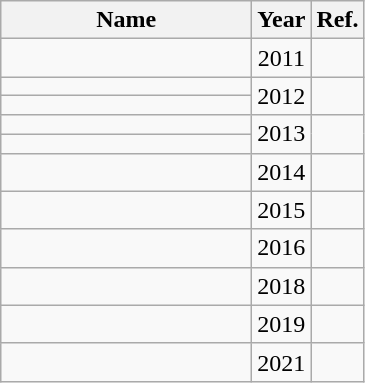<table class="wikitable sortable" style="text-align: center;">
<tr>
<th style="width:10em">Name</th>
<th>Year</th>
<th>Ref.</th>
</tr>
<tr>
<td></td>
<td>2011</td>
<td></td>
</tr>
<tr>
<td></td>
<td rowspan="2">2012</td>
<td rowspan="2"></td>
</tr>
<tr>
<td></td>
</tr>
<tr>
<td></td>
<td rowspan="2">2013</td>
<td rowspan="2"></td>
</tr>
<tr>
<td></td>
</tr>
<tr>
<td></td>
<td>2014</td>
<td></td>
</tr>
<tr>
<td></td>
<td>2015</td>
<td></td>
</tr>
<tr>
<td><br></td>
<td>2016</td>
<td></td>
</tr>
<tr>
<td></td>
<td>2018</td>
<td></td>
</tr>
<tr>
<td></td>
<td>2019</td>
<td></td>
</tr>
<tr>
<td></td>
<td>2021</td>
<td></td>
</tr>
</table>
